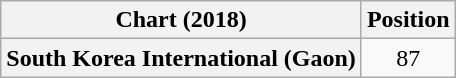<table class="wikitable plainrowheaders" style="text-align:center">
<tr>
<th scope="col">Chart (2018)</th>
<th scope="col">Position</th>
</tr>
<tr>
<th scope="row">South Korea International (Gaon)</th>
<td>87</td>
</tr>
</table>
